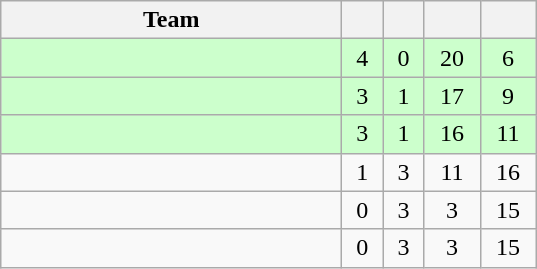<table class="wikitable" style="text-align:center;">
<tr>
<th width=220>Team</th>
<th width=20></th>
<th width=20></th>
<th width=30></th>
<th width=30></th>
</tr>
<tr bgcolor="#ccffcc">
<td align=left></td>
<td>4</td>
<td>0</td>
<td>20</td>
<td>6</td>
</tr>
<tr bgcolor="#ccffcc">
<td align=left></td>
<td>3</td>
<td>1</td>
<td>17</td>
<td>9</td>
</tr>
<tr bgcolor="#ccffcc">
<td align=left></td>
<td>3</td>
<td>1</td>
<td>16</td>
<td>11</td>
</tr>
<tr>
<td align=left></td>
<td>1</td>
<td>3</td>
<td>11</td>
<td>16</td>
</tr>
<tr>
<td align=left></td>
<td>0</td>
<td>3</td>
<td>3</td>
<td>15</td>
</tr>
<tr>
<td align=left></td>
<td>0</td>
<td>3</td>
<td>3</td>
<td>15</td>
</tr>
</table>
